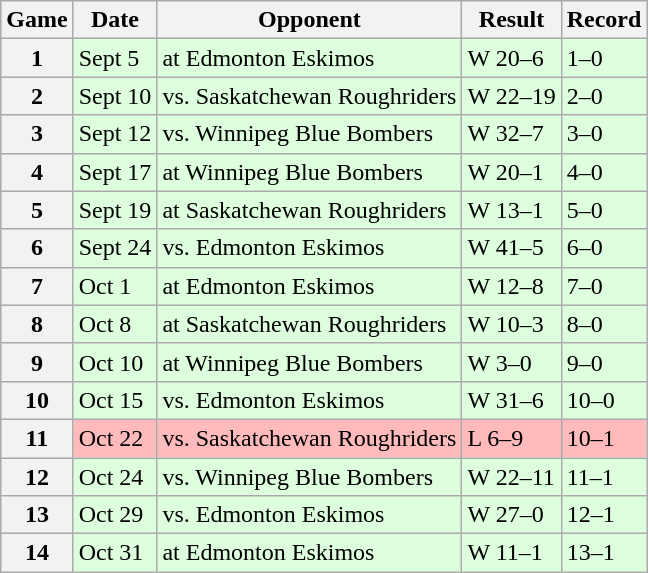<table class="wikitable">
<tr>
<th>Game</th>
<th>Date</th>
<th>Opponent</th>
<th>Result</th>
<th>Record</th>
</tr>
<tr style="background:#ddffdd">
<th>1</th>
<td>Sept 5</td>
<td>at Edmonton Eskimos</td>
<td>W 20–6</td>
<td>1–0</td>
</tr>
<tr style="background:#ddffdd">
<th>2</th>
<td>Sept 10</td>
<td>vs. Saskatchewan Roughriders</td>
<td>W 22–19</td>
<td>2–0</td>
</tr>
<tr style="background:#ddffdd">
<th>3</th>
<td>Sept 12</td>
<td>vs. Winnipeg Blue Bombers</td>
<td>W 32–7</td>
<td>3–0</td>
</tr>
<tr style="background:#ddffdd">
<th>4</th>
<td>Sept 17</td>
<td>at Winnipeg Blue Bombers</td>
<td>W 20–1</td>
<td>4–0</td>
</tr>
<tr style="background:#ddffdd">
<th>5</th>
<td>Sept 19</td>
<td>at Saskatchewan Roughriders</td>
<td>W 13–1</td>
<td>5–0</td>
</tr>
<tr style="background:#ddffdd">
<th>6</th>
<td>Sept 24</td>
<td>vs. Edmonton Eskimos</td>
<td>W 41–5</td>
<td>6–0</td>
</tr>
<tr style="background:#ddffdd">
<th>7</th>
<td>Oct 1</td>
<td>at Edmonton Eskimos</td>
<td>W 12–8</td>
<td>7–0</td>
</tr>
<tr style="background:#ddffdd">
<th>8</th>
<td>Oct 8</td>
<td>at Saskatchewan Roughriders</td>
<td>W 10–3</td>
<td>8–0</td>
</tr>
<tr style="background:#ddffdd">
<th>9</th>
<td>Oct 10</td>
<td>at Winnipeg Blue Bombers</td>
<td>W 3–0</td>
<td>9–0</td>
</tr>
<tr style="background:#ddffdd">
<th>10</th>
<td>Oct 15</td>
<td>vs. Edmonton Eskimos</td>
<td>W 31–6</td>
<td>10–0</td>
</tr>
<tr style="background:#ffbbbb">
<th>11</th>
<td>Oct 22</td>
<td>vs. Saskatchewan Roughriders</td>
<td>L 6–9</td>
<td>10–1</td>
</tr>
<tr style="background:#ddffdd">
<th>12</th>
<td>Oct 24</td>
<td>vs. Winnipeg Blue Bombers</td>
<td>W 22–11</td>
<td>11–1</td>
</tr>
<tr style="background:#ddffdd">
<th>13</th>
<td>Oct 29</td>
<td>vs. Edmonton Eskimos</td>
<td>W 27–0</td>
<td>12–1</td>
</tr>
<tr style="background:#ddffdd">
<th>14</th>
<td>Oct 31</td>
<td>at Edmonton Eskimos</td>
<td>W 11–1</td>
<td>13–1</td>
</tr>
</table>
